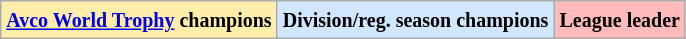<table class="wikitable">
<tr>
<td bgcolor="#ffeeaa"><small><strong><a href='#'>Avco World Trophy</a> champions</strong></small></td>
<td bgcolor="#d0e7ff"><small><strong>Division/reg. season champions</strong></small></td>
<td bgcolor="#ffbbbb"><small><strong>League leader</strong></small></td>
</tr>
</table>
